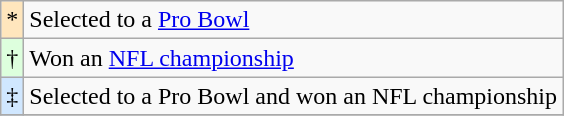<table class="wikitable">
<tr>
<td style="background-color:#FFE6BD" align="center">*</td>
<td colspan="5">Selected to a <a href='#'>Pro Bowl</a></td>
</tr>
<tr>
<td style="background-color:#DDFFDD" align="center">†</td>
<td colspan="5">Won an <a href='#'>NFL championship</a></td>
</tr>
<tr>
<td style="background-color:#D0E7FF" align="center">‡</td>
<td colspan="5">Selected to a Pro Bowl and won an NFL championship</td>
</tr>
<tr>
</tr>
</table>
